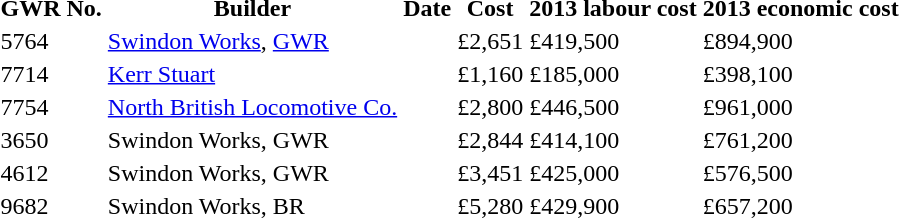<table class="wikisortable" " summary="The" number, builder, order, build, cost, cost.">
<tr valign="top">
<th>GWR No.</th>
<th>Builder</th>
<th>Date</th>
<th>Cost</th>
<th>2013 labour cost</th>
<th>2013 economic cost<br></th>
</tr>
<tr>
<td>5764</td>
<td><a href='#'>Swindon Works</a>, <a href='#'>GWR</a></td>
<td></td>
<td>£2,651</td>
<td>£419,500</td>
<td>£894,900<br></td>
</tr>
<tr>
<td>7714</td>
<td><a href='#'>Kerr Stuart</a></td>
<td></td>
<td>£1,160</td>
<td>£185,000</td>
<td>£398,100<br></td>
</tr>
<tr>
<td>7754</td>
<td><a href='#'>North British Locomotive Co.</a></td>
<td></td>
<td>£2,800</td>
<td>£446,500</td>
<td>£961,000<br></td>
</tr>
<tr>
<td>3650</td>
<td>Swindon Works, GWR</td>
<td></td>
<td>£2,844</td>
<td>£414,100</td>
<td>£761,200<br></td>
</tr>
<tr>
<td>4612</td>
<td>Swindon Works, GWR</td>
<td></td>
<td>£3,451</td>
<td>£425,000</td>
<td>£576,500<br></td>
</tr>
<tr>
<td>9682</td>
<td>Swindon Works, BR</td>
<td></td>
<td>£5,280</td>
<td>£429,900</td>
<td>£657,200</td>
</tr>
</table>
